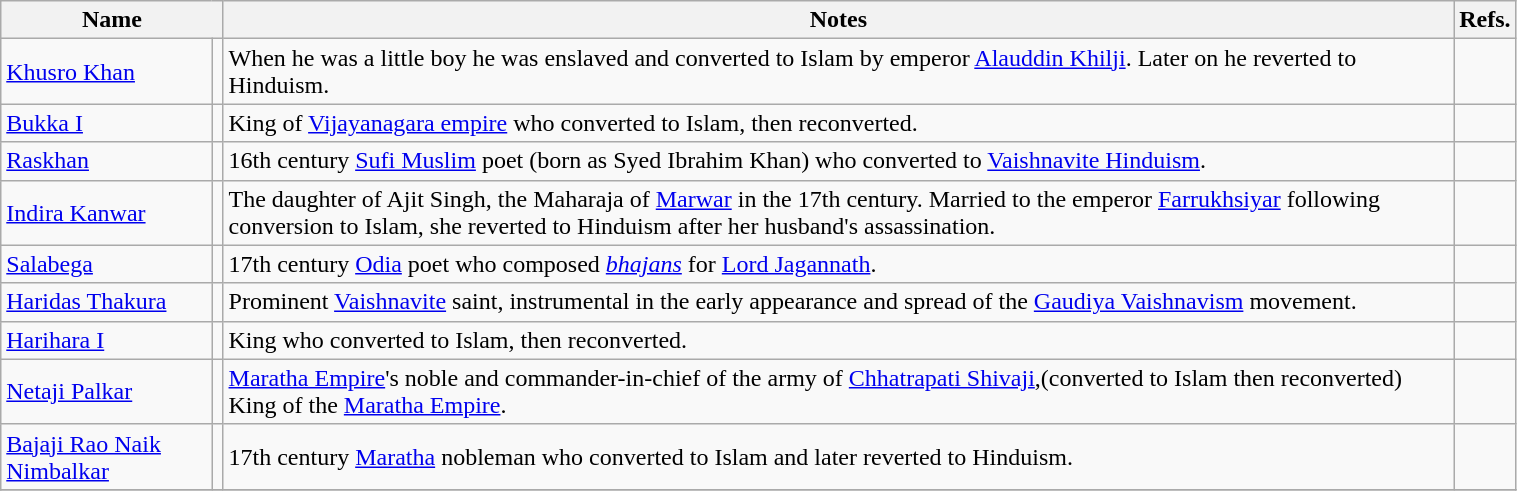<table class="wikitable sortable" style="width:80%;">
<tr>
<th colspan="2">Name</th>
<th>Notes</th>
<th>Refs.</th>
</tr>
<tr>
<td><a href='#'>Khusro Khan</a></td>
<td></td>
<td>When he was a little boy he was enslaved and converted to Islam by emperor <a href='#'>Alauddin Khilji</a>. Later on he reverted to Hinduism.</td>
<td></td>
</tr>
<tr>
<td><a href='#'>Bukka I</a></td>
<td></td>
<td>King of <a href='#'>Vijayanagara empire</a> who converted to Islam, then reconverted.</td>
<td></td>
</tr>
<tr>
<td><a href='#'>Raskhan</a></td>
<td></td>
<td>16th century <a href='#'>Sufi Muslim</a> poet (born as Syed Ibrahim Khan) who converted to <a href='#'>Vaishnavite Hinduism</a>.</td>
<td></td>
</tr>
<tr>
<td><a href='#'>Indira Kanwar</a></td>
<td></td>
<td>The daughter of Ajit Singh, the Maharaja of <a href='#'>Marwar</a> in the 17th century. Married to the emperor <a href='#'>Farrukhsiyar</a> following conversion to Islam, she reverted to Hinduism after her husband's assassination.</td>
<td></td>
</tr>
<tr>
<td><a href='#'>Salabega</a></td>
<td></td>
<td>17th century <a href='#'>Odia</a> poet who composed <em><a href='#'>bhajans</a></em> for <a href='#'>Lord Jagannath</a>.</td>
<td></td>
</tr>
<tr>
<td><a href='#'>Haridas Thakura</a></td>
<td></td>
<td>Prominent <a href='#'>Vaishnavite</a> saint, instrumental in the early appearance and spread of the <a href='#'>Gaudiya Vaishnavism</a> movement.</td>
<td></td>
</tr>
<tr>
<td><a href='#'>Harihara I</a></td>
<td></td>
<td>King who converted to Islam, then reconverted.</td>
<td></td>
</tr>
<tr>
<td><a href='#'>Netaji Palkar</a></td>
<td></td>
<td><a href='#'>Maratha Empire</a>'s noble and commander-in-chief of the army of <a href='#'>Chhatrapati Shivaji</a>,(converted to Islam then reconverted) King of the <a href='#'>Maratha Empire</a>.</td>
<td></td>
</tr>
<tr>
<td><a href='#'>Bajaji Rao Naik Nimbalkar</a></td>
<td></td>
<td>17th century <a href='#'>Maratha</a> nobleman who converted to Islam and later reverted to Hinduism.</td>
<td></td>
</tr>
<tr>
</tr>
</table>
